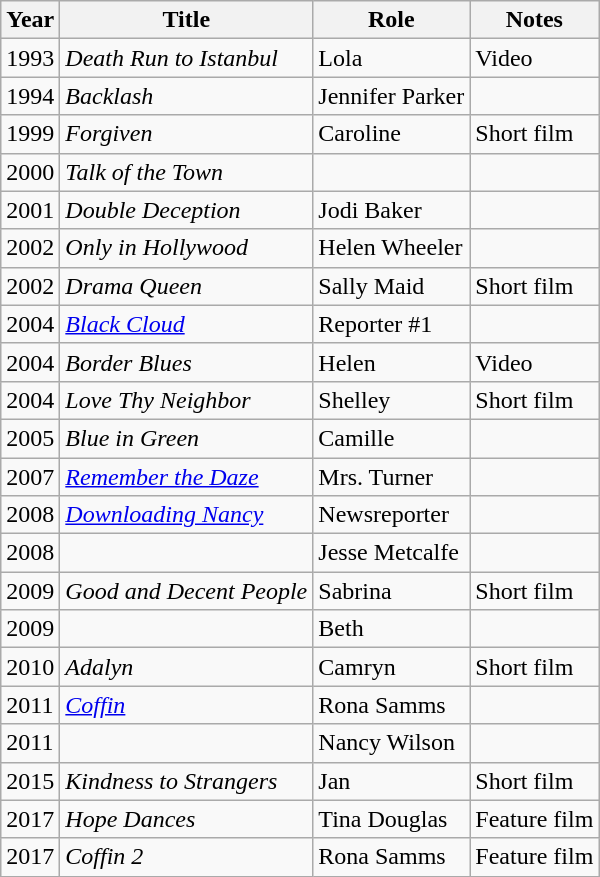<table class="wikitable sortable">
<tr>
<th>Year</th>
<th>Title</th>
<th>Role</th>
<th class="unsortable">Notes</th>
</tr>
<tr>
<td>1993</td>
<td><em>Death Run to Istanbul</em></td>
<td>Lola</td>
<td>Video</td>
</tr>
<tr>
<td>1994</td>
<td><em>Backlash</em></td>
<td>Jennifer Parker</td>
<td></td>
</tr>
<tr>
<td>1999</td>
<td><em>Forgiven</em></td>
<td>Caroline</td>
<td>Short film</td>
</tr>
<tr>
<td>2000</td>
<td><em>Talk of the Town</em></td>
<td></td>
<td></td>
</tr>
<tr>
<td>2001</td>
<td><em>Double Deception</em></td>
<td>Jodi Baker</td>
<td></td>
</tr>
<tr>
<td>2002</td>
<td><em>Only in Hollywood</em></td>
<td>Helen Wheeler</td>
<td></td>
</tr>
<tr>
<td>2002</td>
<td><em>Drama Queen</em></td>
<td>Sally Maid</td>
<td>Short film</td>
</tr>
<tr>
<td>2004</td>
<td><em><a href='#'>Black Cloud</a></em></td>
<td>Reporter #1</td>
<td></td>
</tr>
<tr>
<td>2004</td>
<td><em>Border Blues</em></td>
<td>Helen</td>
<td>Video</td>
</tr>
<tr>
<td>2004</td>
<td><em>Love Thy Neighbor</em></td>
<td>Shelley</td>
<td>Short film</td>
</tr>
<tr>
<td>2005</td>
<td><em>Blue in Green</em></td>
<td>Camille</td>
<td></td>
</tr>
<tr>
<td>2007</td>
<td><em><a href='#'>Remember the Daze</a></em></td>
<td>Mrs. Turner</td>
<td></td>
</tr>
<tr>
<td>2008</td>
<td><em><a href='#'>Downloading Nancy</a></em></td>
<td>Newsreporter</td>
<td></td>
</tr>
<tr>
<td>2008</td>
<td><em></em></td>
<td>Jesse Metcalfe</td>
<td></td>
</tr>
<tr>
<td>2009</td>
<td><em>Good and Decent People</em></td>
<td>Sabrina</td>
<td>Short film</td>
</tr>
<tr>
<td>2009</td>
<td><em></em></td>
<td>Beth</td>
<td></td>
</tr>
<tr>
<td>2010</td>
<td><em>Adalyn</em></td>
<td>Camryn</td>
<td>Short film</td>
</tr>
<tr>
<td>2011</td>
<td><em><a href='#'>Coffin</a></em></td>
<td>Rona Samms</td>
<td></td>
</tr>
<tr>
<td>2011</td>
<td><em></em></td>
<td>Nancy Wilson</td>
<td></td>
</tr>
<tr>
<td>2015</td>
<td><em>Kindness to Strangers</em></td>
<td>Jan</td>
<td>Short film</td>
</tr>
<tr>
<td>2017</td>
<td><em>Hope Dances</em></td>
<td>Tina Douglas</td>
<td>Feature film</td>
</tr>
<tr>
<td>2017</td>
<td><em>Coffin 2</em></td>
<td>Rona Samms</td>
<td>Feature film</td>
</tr>
</table>
